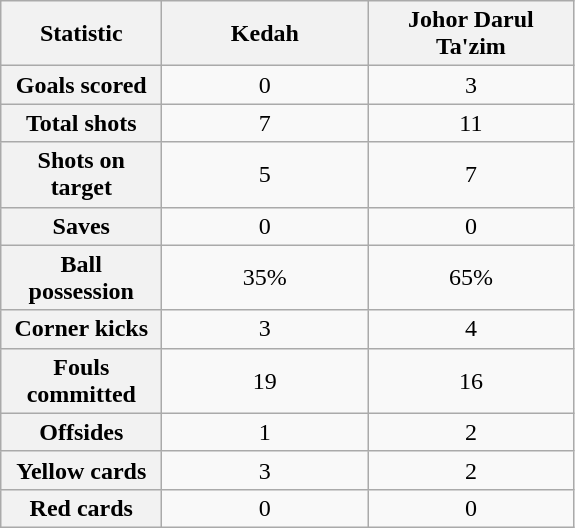<table class="wikitable plainrowheaders" style="text-align:center">
<tr>
<th scope="col" style="width:100px">Statistic</th>
<th scope="col" style="width:130px">Kedah</th>
<th scope="col" style="width:130px">Johor Darul Ta'zim</th>
</tr>
<tr>
<th scope=row>Goals scored</th>
<td>0</td>
<td>3</td>
</tr>
<tr>
<th scope=row>Total shots</th>
<td>7</td>
<td>11</td>
</tr>
<tr>
<th scope=row>Shots on target</th>
<td>5</td>
<td>7</td>
</tr>
<tr>
<th scope=row>Saves</th>
<td>0</td>
<td>0</td>
</tr>
<tr>
<th scope=row>Ball possession</th>
<td>35%</td>
<td>65%</td>
</tr>
<tr>
<th scope=row>Corner kicks</th>
<td>3</td>
<td>4</td>
</tr>
<tr>
<th scope=row>Fouls committed</th>
<td>19</td>
<td>16</td>
</tr>
<tr>
<th scope=row>Offsides</th>
<td>1</td>
<td>2</td>
</tr>
<tr>
<th scope=row>Yellow cards</th>
<td>3</td>
<td>2</td>
</tr>
<tr>
<th scope=row>Red cards</th>
<td>0</td>
<td>0</td>
</tr>
</table>
